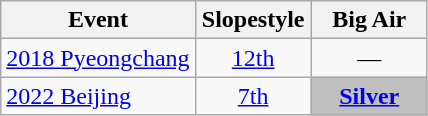<table class="wikitable" style="text-align: center;">
<tr ">
<th>Event</th>
<th style="width:70px;">Slopestyle</th>
<th style="width:70px;">Big Air</th>
</tr>
<tr>
<td align=left><a href='#'>2018 Pyeongchang</a></td>
<td><a href='#'>12th</a></td>
<td>—</td>
</tr>
<tr>
<td align=left><a href='#'>2022 Beijing</a></td>
<td><a href='#'>7th</a></td>
<td style="background:silver;"><a href='#'><strong>Silver</strong></a></td>
</tr>
</table>
